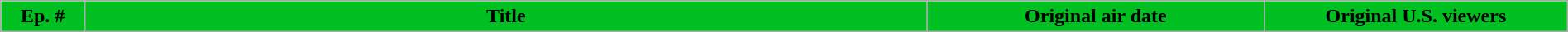<table class="wikitable plainrowheaders" style="width:100%; background:#fff;">
<tr>
<th style="background:#00BF20; width:5%;"><span>Ep. #</span></th>
<th style="background:#00BF20; width:50%;"><span>Title</span></th>
<th style="background:#00BF20; width:20%;"><span>Original air date</span></th>
<th style="background:#00BF20; width:18%;"><span>Original U.S. viewers</span><br>











</th>
</tr>
</table>
